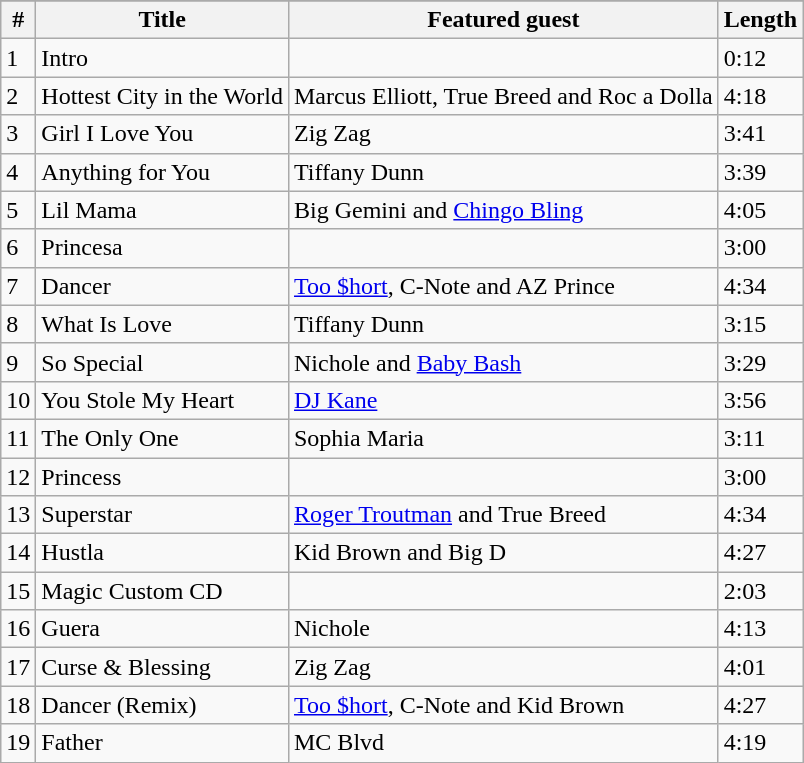<table class="wikitable">
<tr>
</tr>
<tr>
<th align="center">#</th>
<th align="center">Title</th>
<th align="center">Featured guest</th>
<th align="center">Length</th>
</tr>
<tr>
<td>1</td>
<td>Intro</td>
<td></td>
<td>0:12</td>
</tr>
<tr>
<td>2</td>
<td>Hottest City in the World</td>
<td>Marcus Elliott, True Breed and Roc a Dolla</td>
<td>4:18</td>
</tr>
<tr>
<td>3</td>
<td>Girl I Love You</td>
<td>Zig Zag</td>
<td>3:41</td>
</tr>
<tr>
<td>4</td>
<td>Anything for You</td>
<td>Tiffany Dunn</td>
<td>3:39</td>
</tr>
<tr>
<td>5</td>
<td>Lil Mama</td>
<td>Big Gemini and <a href='#'>Chingo Bling</a></td>
<td>4:05</td>
</tr>
<tr>
<td>6</td>
<td>Princesa</td>
<td></td>
<td>3:00</td>
</tr>
<tr>
<td>7</td>
<td>Dancer</td>
<td><a href='#'>Too $hort</a>, C-Note and AZ Prince</td>
<td>4:34</td>
</tr>
<tr>
<td>8</td>
<td>What Is Love</td>
<td>Tiffany Dunn</td>
<td>3:15</td>
</tr>
<tr>
<td>9</td>
<td>So Special</td>
<td>Nichole and <a href='#'>Baby Bash</a></td>
<td>3:29</td>
</tr>
<tr>
<td>10</td>
<td>You Stole My Heart</td>
<td><a href='#'>DJ Kane</a></td>
<td>3:56</td>
</tr>
<tr>
<td>11</td>
<td>The Only One</td>
<td>Sophia Maria</td>
<td>3:11</td>
</tr>
<tr>
<td>12</td>
<td>Princess</td>
<td></td>
<td>3:00</td>
</tr>
<tr>
<td>13</td>
<td>Superstar</td>
<td><a href='#'>Roger Troutman</a> and True Breed</td>
<td>4:34</td>
</tr>
<tr>
<td>14</td>
<td>Hustla</td>
<td>Kid Brown and Big D</td>
<td>4:27</td>
</tr>
<tr>
<td>15</td>
<td>Magic Custom CD</td>
<td></td>
<td>2:03</td>
</tr>
<tr>
<td>16</td>
<td>Guera</td>
<td>Nichole</td>
<td>4:13</td>
</tr>
<tr>
<td>17</td>
<td>Curse & Blessing</td>
<td>Zig Zag</td>
<td>4:01</td>
</tr>
<tr>
<td>18</td>
<td>Dancer (Remix)</td>
<td><a href='#'>Too $hort</a>, C-Note and Kid Brown</td>
<td>4:27</td>
</tr>
<tr>
<td>19</td>
<td>Father</td>
<td>MC Blvd</td>
<td>4:19</td>
</tr>
</table>
